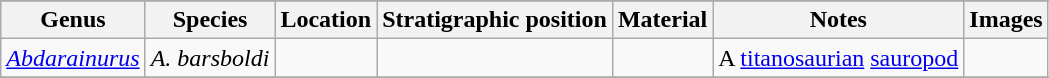<table class="wikitable" align="center">
<tr>
</tr>
<tr>
<th>Genus</th>
<th>Species</th>
<th>Location</th>
<th>Stratigraphic position</th>
<th>Material</th>
<th>Notes</th>
<th>Images</th>
</tr>
<tr>
<td><em><a href='#'>Abdarainurus</a></em></td>
<td><em>A. barsboldi</em></td>
<td></td>
<td></td>
<td></td>
<td>A <a href='#'>titanosaurian</a> <a href='#'>sauropod</a></td>
<td></td>
</tr>
<tr>
</tr>
</table>
